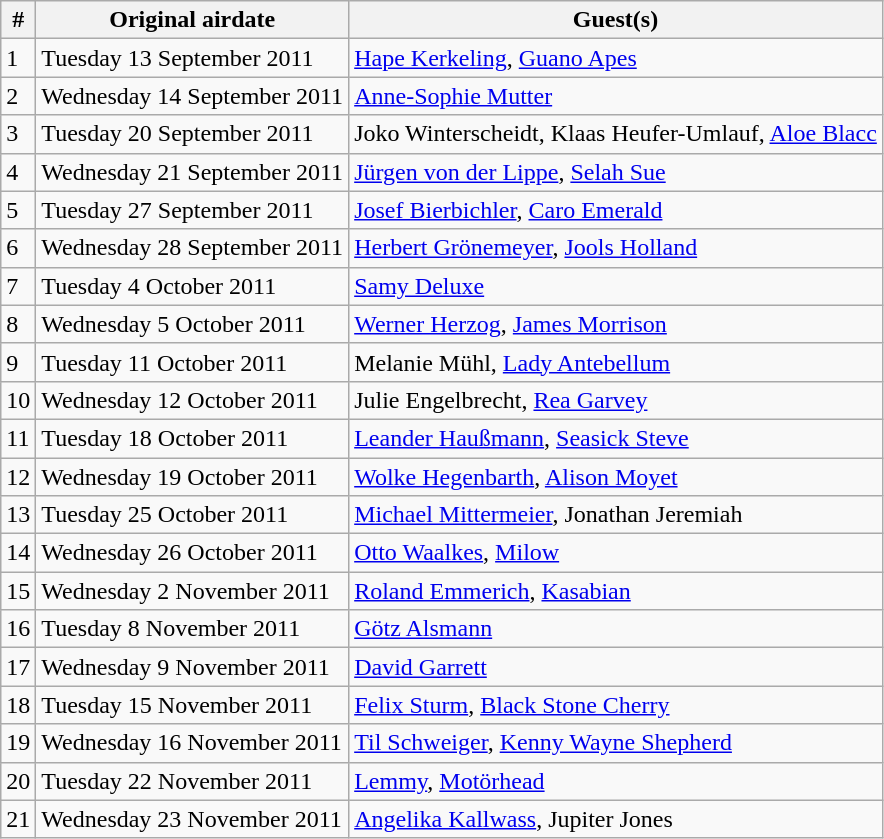<table class="wikitable">
<tr>
<th>#</th>
<th>Original airdate</th>
<th>Guest(s)</th>
</tr>
<tr>
<td>1</td>
<td>Tuesday 13 September 2011</td>
<td><a href='#'>Hape Kerkeling</a>, <a href='#'>Guano Apes</a></td>
</tr>
<tr>
<td>2</td>
<td>Wednesday 14 September 2011</td>
<td><a href='#'>Anne-Sophie Mutter</a></td>
</tr>
<tr>
<td>3</td>
<td>Tuesday 20 September 2011</td>
<td>Joko Winterscheidt, Klaas Heufer-Umlauf, <a href='#'>Aloe Blacc</a></td>
</tr>
<tr>
<td>4</td>
<td>Wednesday 21 September 2011</td>
<td><a href='#'>Jürgen von der Lippe</a>, <a href='#'>Selah Sue</a></td>
</tr>
<tr>
<td>5</td>
<td>Tuesday 27 September 2011</td>
<td><a href='#'>Josef Bierbichler</a>, <a href='#'>Caro Emerald</a></td>
</tr>
<tr>
<td>6</td>
<td>Wednesday 28 September 2011</td>
<td><a href='#'>Herbert Grönemeyer</a>, <a href='#'>Jools Holland</a></td>
</tr>
<tr>
<td>7</td>
<td>Tuesday 4 October 2011</td>
<td><a href='#'>Samy Deluxe</a></td>
</tr>
<tr>
<td>8</td>
<td>Wednesday 5 October 2011</td>
<td><a href='#'>Werner Herzog</a>, <a href='#'>James Morrison</a></td>
</tr>
<tr>
<td>9</td>
<td>Tuesday 11 October 2011</td>
<td>Melanie Mühl, <a href='#'>Lady Antebellum</a></td>
</tr>
<tr>
<td>10</td>
<td>Wednesday 12 October 2011</td>
<td>Julie Engelbrecht, <a href='#'>Rea Garvey</a></td>
</tr>
<tr>
<td>11</td>
<td>Tuesday 18 October 2011</td>
<td><a href='#'>Leander Haußmann</a>, <a href='#'>Seasick Steve</a></td>
</tr>
<tr>
<td>12</td>
<td>Wednesday 19 October 2011</td>
<td><a href='#'>Wolke Hegenbarth</a>, <a href='#'>Alison Moyet</a></td>
</tr>
<tr>
<td>13</td>
<td>Tuesday 25 October 2011</td>
<td><a href='#'>Michael Mittermeier</a>, Jonathan Jeremiah</td>
</tr>
<tr>
<td>14</td>
<td>Wednesday 26 October 2011</td>
<td><a href='#'>Otto Waalkes</a>, <a href='#'>Milow</a></td>
</tr>
<tr>
<td>15</td>
<td>Wednesday 2 November 2011</td>
<td><a href='#'>Roland Emmerich</a>, <a href='#'>Kasabian</a></td>
</tr>
<tr>
<td>16</td>
<td>Tuesday 8 November 2011</td>
<td><a href='#'>Götz Alsmann</a></td>
</tr>
<tr>
<td>17</td>
<td>Wednesday 9 November 2011</td>
<td><a href='#'>David Garrett</a></td>
</tr>
<tr>
<td>18</td>
<td>Tuesday 15 November 2011</td>
<td><a href='#'>Felix Sturm</a>, <a href='#'>Black Stone Cherry</a></td>
</tr>
<tr>
<td>19</td>
<td>Wednesday 16 November 2011</td>
<td><a href='#'>Til Schweiger</a>, <a href='#'>Kenny Wayne Shepherd</a></td>
</tr>
<tr>
<td>20</td>
<td>Tuesday 22 November 2011</td>
<td><a href='#'>Lemmy</a>, <a href='#'>Motörhead</a></td>
</tr>
<tr>
<td>21</td>
<td>Wednesday 23 November 2011</td>
<td><a href='#'>Angelika Kallwass</a>, Jupiter Jones</td>
</tr>
</table>
